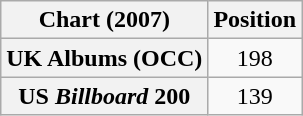<table class="wikitable sortable plainrowheaders" style="text-align:center">
<tr>
<th scope="col">Chart (2007)</th>
<th scope="col">Position</th>
</tr>
<tr>
<th scope="row">UK Albums (OCC)</th>
<td>198</td>
</tr>
<tr>
<th scope="row">US <em>Billboard</em> 200</th>
<td>139</td>
</tr>
</table>
